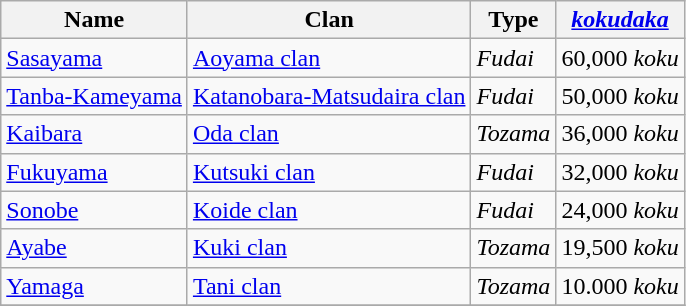<table class="wikitable">
<tr>
<th>Name</th>
<th>Clan</th>
<th>Type</th>
<th><em><a href='#'>kokudaka</a></em></th>
</tr>
<tr>
<td> <a href='#'>Sasayama</a></td>
<td><a href='#'>Aoyama clan</a></td>
<td><em>Fudai</em></td>
<td>60,000 <em>koku</em></td>
</tr>
<tr>
<td> <a href='#'>Tanba-Kameyama</a></td>
<td><a href='#'>Katanobara-Matsudaira clan</a></td>
<td><em>Fudai</em></td>
<td>50,000 <em>koku</em></td>
</tr>
<tr>
<td> <a href='#'>Kaibara</a></td>
<td><a href='#'>Oda clan</a></td>
<td><em>Tozama</em></td>
<td>36,000 <em>koku</em></td>
</tr>
<tr>
<td> <a href='#'>Fukuyama</a></td>
<td><a href='#'>Kutsuki clan</a></td>
<td><em>Fudai</em></td>
<td>32,000 <em>koku</em></td>
</tr>
<tr>
<td> <a href='#'>Sonobe</a></td>
<td><a href='#'>Koide clan</a></td>
<td><em>Fudai</em></td>
<td>24,000 <em>koku</em></td>
</tr>
<tr>
<td> <a href='#'>Ayabe</a></td>
<td><a href='#'>Kuki clan</a></td>
<td><em>Tozama</em></td>
<td>19,500 <em>koku</em></td>
</tr>
<tr>
<td> <a href='#'>Yamaga</a></td>
<td><a href='#'>Tani clan</a></td>
<td><em>Tozama</em></td>
<td>10.000 <em>koku</em></td>
</tr>
<tr>
</tr>
</table>
